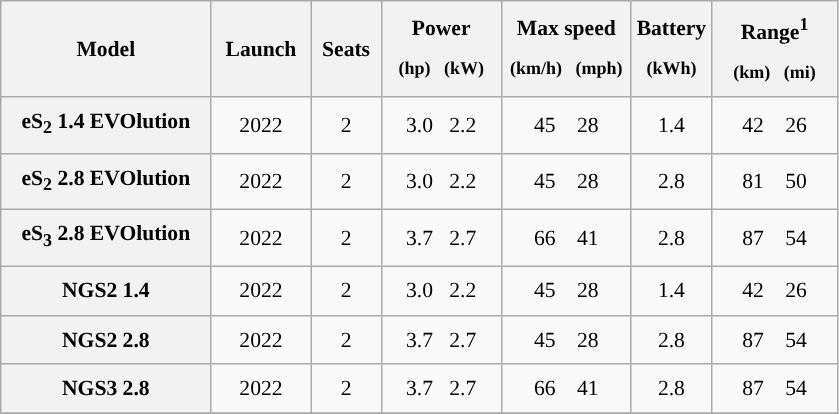<table class="wikitable" style="text-align:center;font-size:90%;line-height:180%;">
<tr>
<td style="text-align: center;width: 100pt;background: #f2f2f2"><strong>Model</strong></td>
<td style="text-align: center;width: 45pt;background: #f2f2f2"><strong>Launch</strong></td>
<td style="text-align: center;width: 30pt;background: #f2f2f2"><strong>Seats</strong></td>
<td style="text-align: center;width: 55pt;background: #f2f2f2"><strong>Power<br><small>(hp)   (kW)</small></strong></td>
<td style="text-align: center;width: 60pt;background: #f2f2f2"><strong>Max speed<br><small>(km/h)   (mph)</small></strong></td>
<td style="text-align: center;width: 35pt;background: #f2f2f2"><strong>Battery<br><small>(kWh)</small></strong></td>
<td style="text-align: center;width: 58pt;background: #f2f2f2"><strong>Range<sup>1</sup><br><small>(km)   (mi)</small></strong></td>
</tr>
<tr>
<td style="text-align: center;background: #f2f2f2"><strong>eS<sub>2</sub> 1.4 EVOlution</strong></td>
<td style="text-align: center">2022</td>
<td style="text-align: center">2</td>
<td style="text-align: center">3.0   2.2</td>
<td style="text-align: center">45    28</td>
<td style="text-align: center">1.4</td>
<td style="text-align: center">42    26</td>
</tr>
<tr>
<td style="text-align: center;background: #f2f2f2"><strong>eS<sub>2</sub> 2.8 EVOlution</strong></td>
<td style="text-align: center">2022</td>
<td style="text-align: center">2</td>
<td style="text-align: center">3.0   2.2</td>
<td style="text-align: center">45    28</td>
<td style="text-align: center">2.8</td>
<td style="text-align: center">81    50</td>
</tr>
<tr>
<td style="text-align: center;background: #f2f2f2"><strong>eS<sub>3</sub> 2.8 EVOlution</strong></td>
<td style="text-align: center">2022</td>
<td style="text-align: center">2</td>
<td style="text-align: center">3.7   2.7</td>
<td style="text-align: center">66    41</td>
<td style="text-align: center">2.8</td>
<td style="text-align: center">87    54</td>
</tr>
<tr>
<td style="text-align: center;background: #f2f2f2"><strong>NGS2 1.4</strong></td>
<td style="text-align: center">2022</td>
<td style="text-align: center">2</td>
<td style="text-align: center">3.0   2.2</td>
<td style="text-align: center">45    28</td>
<td style="text-align: center">1.4</td>
<td style="text-align: center">42    26</td>
</tr>
<tr>
<td style="text-align: center;background: #f2f2f2"><strong>NGS2 2.8</strong></td>
<td style="text-align: center">2022</td>
<td style="text-align: center">2</td>
<td style="text-align: center">3.7   2.7</td>
<td style="text-align: center">45    28</td>
<td style="text-align: center">2.8</td>
<td style="text-align: center">87    54</td>
</tr>
<tr>
<td style="text-align: center;background: #f2f2f2"><strong>NGS3 2.8</strong></td>
<td style="text-align: center">2022</td>
<td style="text-align: center">2</td>
<td style="text-align: center">3.7   2.7</td>
<td style="text-align: center">66    41</td>
<td style="text-align: center">2.8</td>
<td style="text-align: center">87    54</td>
</tr>
<tr>
</tr>
</table>
